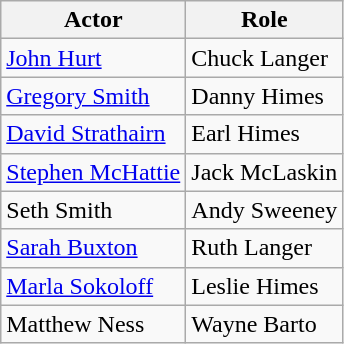<table class="wikitable">
<tr>
<th>Actor</th>
<th>Role</th>
</tr>
<tr>
<td><a href='#'>John Hurt</a></td>
<td>Chuck Langer</td>
</tr>
<tr>
<td><a href='#'>Gregory Smith</a></td>
<td>Danny Himes</td>
</tr>
<tr>
<td><a href='#'>David Strathairn</a></td>
<td>Earl Himes</td>
</tr>
<tr>
<td><a href='#'>Stephen McHattie</a></td>
<td>Jack McLaskin</td>
</tr>
<tr>
<td>Seth Smith</td>
<td>Andy Sweeney</td>
</tr>
<tr>
<td><a href='#'>Sarah Buxton</a></td>
<td>Ruth Langer</td>
</tr>
<tr>
<td><a href='#'>Marla Sokoloff</a></td>
<td>Leslie Himes</td>
</tr>
<tr>
<td>Matthew Ness</td>
<td>Wayne Barto</td>
</tr>
</table>
